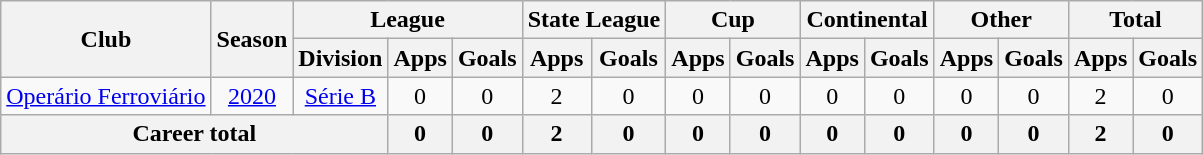<table class="wikitable" style="text-align: center">
<tr>
<th rowspan="2">Club</th>
<th rowspan="2">Season</th>
<th colspan="3">League</th>
<th colspan="2">State League</th>
<th colspan="2">Cup</th>
<th colspan="2">Continental</th>
<th colspan="2">Other</th>
<th colspan="2">Total</th>
</tr>
<tr>
<th>Division</th>
<th>Apps</th>
<th>Goals</th>
<th>Apps</th>
<th>Goals</th>
<th>Apps</th>
<th>Goals</th>
<th>Apps</th>
<th>Goals</th>
<th>Apps</th>
<th>Goals</th>
<th>Apps</th>
<th>Goals</th>
</tr>
<tr>
<td><a href='#'>Operário Ferroviário</a></td>
<td><a href='#'>2020</a></td>
<td><a href='#'>Série B</a></td>
<td>0</td>
<td>0</td>
<td>2</td>
<td>0</td>
<td>0</td>
<td>0</td>
<td>0</td>
<td>0</td>
<td>0</td>
<td>0</td>
<td>2</td>
<td>0</td>
</tr>
<tr>
<th colspan="3"><strong>Career total</strong></th>
<th>0</th>
<th>0</th>
<th>2</th>
<th>0</th>
<th>0</th>
<th>0</th>
<th>0</th>
<th>0</th>
<th>0</th>
<th>0</th>
<th>2</th>
<th>0</th>
</tr>
</table>
